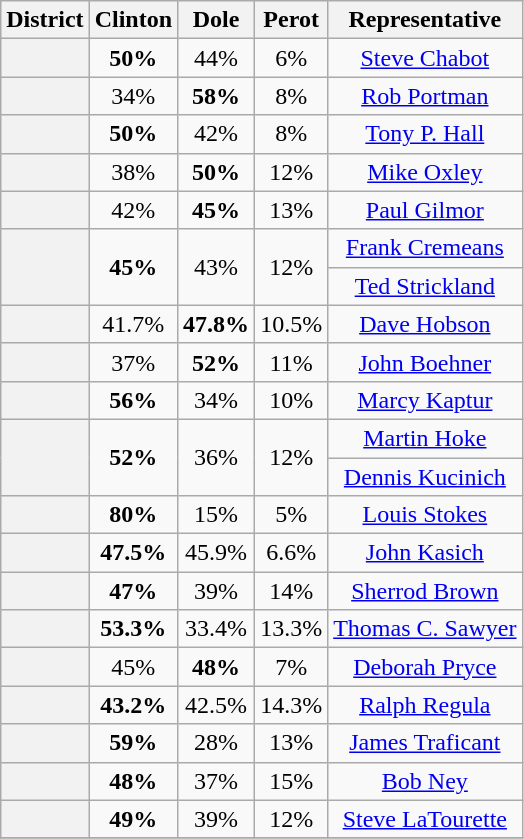<table class="wikitable sortable">
<tr>
<th>District</th>
<th>Clinton</th>
<th>Dole</th>
<th>Perot</th>
<th>Representative</th>
</tr>
<tr align=center>
<th></th>
<td><strong>50%</strong></td>
<td>44%</td>
<td>6%</td>
<td><a href='#'>Steve Chabot</a></td>
</tr>
<tr align=center>
<th></th>
<td>34%</td>
<td><strong>58%</strong></td>
<td>8%</td>
<td><a href='#'>Rob Portman</a></td>
</tr>
<tr align=center>
<th></th>
<td><strong>50%</strong></td>
<td>42%</td>
<td>8%</td>
<td><a href='#'>Tony P. Hall</a></td>
</tr>
<tr align=center>
<th></th>
<td>38%</td>
<td><strong>50%</strong></td>
<td>12%</td>
<td><a href='#'>Mike Oxley</a></td>
</tr>
<tr align=center>
<th></th>
<td>42%</td>
<td><strong>45%</strong></td>
<td>13%</td>
<td><a href='#'>Paul Gilmor</a></td>
</tr>
<tr align=center>
<th rowspan=2 ></th>
<td rowspan=2><strong>45%</strong></td>
<td rowspan=2>43%</td>
<td rowspan=2>12%</td>
<td><a href='#'>Frank Cremeans</a></td>
</tr>
<tr align=center>
<td><a href='#'>Ted Strickland</a></td>
</tr>
<tr align=center>
<th></th>
<td>41.7%</td>
<td><strong>47.8%</strong></td>
<td>10.5%</td>
<td><a href='#'>Dave Hobson</a></td>
</tr>
<tr align=center>
<th></th>
<td>37%</td>
<td><strong>52%</strong></td>
<td>11%</td>
<td><a href='#'>John Boehner</a></td>
</tr>
<tr align=center>
<th></th>
<td><strong>56%</strong></td>
<td>34%</td>
<td>10%</td>
<td><a href='#'>Marcy Kaptur</a></td>
</tr>
<tr align=center>
<th rowspan=2 ></th>
<td rowspan=2><strong>52%</strong></td>
<td rowspan=2>36%</td>
<td rowspan=2>12%</td>
<td><a href='#'>Martin Hoke</a></td>
</tr>
<tr align=center>
<td><a href='#'>Dennis Kucinich</a></td>
</tr>
<tr align=center>
<th></th>
<td><strong>80%</strong></td>
<td>15%</td>
<td>5%</td>
<td><a href='#'>Louis Stokes</a></td>
</tr>
<tr align=center>
<th></th>
<td><strong>47.5%</strong></td>
<td>45.9%</td>
<td>6.6%</td>
<td><a href='#'>John Kasich</a></td>
</tr>
<tr align=center>
<th></th>
<td><strong>47%</strong></td>
<td>39%</td>
<td>14%</td>
<td><a href='#'>Sherrod Brown</a></td>
</tr>
<tr align=center>
<th></th>
<td><strong>53.3%</strong></td>
<td>33.4%</td>
<td>13.3%</td>
<td><a href='#'>Thomas C. Sawyer</a></td>
</tr>
<tr align=center>
<th></th>
<td>45%</td>
<td><strong>48%</strong></td>
<td>7%</td>
<td><a href='#'>Deborah Pryce</a></td>
</tr>
<tr align=center>
<th></th>
<td><strong>43.2%</strong></td>
<td>42.5%</td>
<td>14.3%</td>
<td><a href='#'>Ralph Regula</a></td>
</tr>
<tr align=center>
<th></th>
<td><strong>59%</strong></td>
<td>28%</td>
<td>13%</td>
<td><a href='#'>James Traficant</a></td>
</tr>
<tr align=center>
<th></th>
<td><strong>48%</strong></td>
<td>37%</td>
<td>15%</td>
<td><a href='#'>Bob Ney</a></td>
</tr>
<tr align=center>
<th></th>
<td><strong>49%</strong></td>
<td>39%</td>
<td>12%</td>
<td><a href='#'>Steve LaTourette</a></td>
</tr>
<tr align=center>
</tr>
</table>
